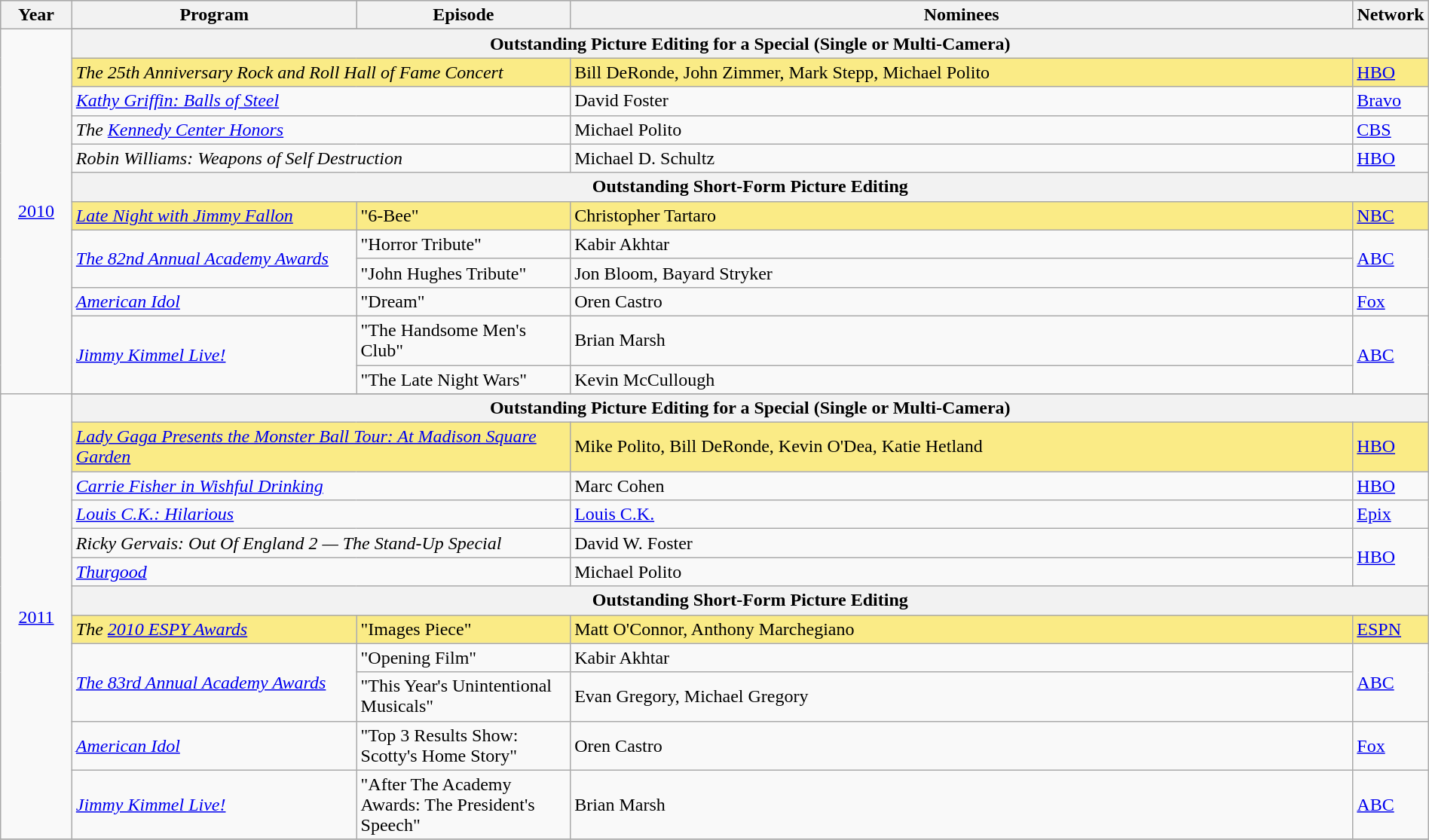<table class="wikitable" style="width:100%">
<tr style="background:#bebebe;">
<th style="width:5%;">Year</th>
<th style="width:20%;">Program</th>
<th style="width:15%;">Episode</th>
<th style="width:55%;">Nominees</th>
<th style="width:5%;">Network</th>
</tr>
<tr>
<td rowspan=13 style="text-align:center"><a href='#'>2010</a></td>
</tr>
<tr>
<th colspan="4">Outstanding Picture Editing for a Special (Single or Multi-Camera)</th>
</tr>
<tr style="background:#FAEB86;">
<td colspan=2><em>The 25th Anniversary Rock and Roll Hall of Fame Concert</em></td>
<td>Bill DeRonde, John Zimmer, Mark Stepp, Michael Polito</td>
<td><a href='#'>HBO</a></td>
</tr>
<tr>
<td colspan=2><em><a href='#'>Kathy Griffin: Balls of Steel</a></em></td>
<td>David Foster</td>
<td><a href='#'>Bravo</a></td>
</tr>
<tr>
<td colspan=2><em>The <a href='#'>Kennedy Center Honors</a></em></td>
<td>Michael Polito</td>
<td><a href='#'>CBS</a></td>
</tr>
<tr>
<td colspan=2><em>Robin Williams: Weapons of Self Destruction</em></td>
<td>Michael D. Schultz</td>
<td><a href='#'>HBO</a></td>
</tr>
<tr>
<th colspan="4">Outstanding Short-Form Picture Editing</th>
</tr>
<tr style="background:#FAEB86;">
<td><em><a href='#'>Late Night with Jimmy Fallon</a></em></td>
<td>"6-Bee"</td>
<td>Christopher Tartaro</td>
<td><a href='#'>NBC</a></td>
</tr>
<tr>
<td rowspan=2><em><a href='#'>The 82nd Annual Academy Awards</a></em></td>
<td>"Horror Tribute"</td>
<td>Kabir Akhtar</td>
<td rowspan=2><a href='#'>ABC</a></td>
</tr>
<tr>
<td>"John Hughes Tribute"</td>
<td>Jon Bloom, Bayard Stryker</td>
</tr>
<tr>
<td><em><a href='#'>American Idol</a></em></td>
<td>"Dream"</td>
<td>Oren Castro</td>
<td><a href='#'>Fox</a></td>
</tr>
<tr>
<td rowspan=2><em><a href='#'>Jimmy Kimmel Live!</a></em></td>
<td>"The Handsome Men's Club"</td>
<td>Brian Marsh</td>
<td rowspan=2><a href='#'>ABC</a></td>
</tr>
<tr>
<td>"The Late Night Wars"</td>
<td>Kevin McCullough</td>
</tr>
<tr>
<td rowspan=13 style="text-align:center"><a href='#'>2011</a></td>
</tr>
<tr>
<th colspan="4">Outstanding Picture Editing for a Special (Single or Multi-Camera)</th>
</tr>
<tr style="background:#FAEB86;">
<td colspan=2><em><a href='#'>Lady Gaga Presents the Monster Ball Tour: At Madison Square Garden</a></em></td>
<td>Mike Polito, Bill DeRonde, Kevin O'Dea, Katie Hetland</td>
<td><a href='#'>HBO</a></td>
</tr>
<tr>
<td colspan=2><em><a href='#'>Carrie Fisher in Wishful Drinking</a></em></td>
<td>Marc Cohen</td>
<td><a href='#'>HBO</a></td>
</tr>
<tr>
<td colspan=2><em><a href='#'>Louis C.K.: Hilarious</a></em></td>
<td><a href='#'>Louis C.K.</a></td>
<td><a href='#'>Epix</a></td>
</tr>
<tr>
<td colspan=2><em>Ricky Gervais: Out Of England 2 — The Stand-Up Special</em></td>
<td>David W. Foster</td>
<td rowspan=2><a href='#'>HBO</a></td>
</tr>
<tr>
<td colspan=2><em><a href='#'>Thurgood</a></em></td>
<td>Michael Polito</td>
</tr>
<tr>
<th colspan="4">Outstanding Short-Form Picture Editing</th>
</tr>
<tr style="background:#FAEB86;">
<td><em> The <a href='#'>2010 ESPY Awards</a></em></td>
<td>"Images Piece"</td>
<td>Matt O'Connor, Anthony Marchegiano</td>
<td><a href='#'>ESPN</a></td>
</tr>
<tr>
<td rowspan=2><em><a href='#'>The 83rd Annual Academy Awards</a></em></td>
<td>"Opening Film"</td>
<td>Kabir Akhtar</td>
<td rowspan=2><a href='#'>ABC</a></td>
</tr>
<tr>
<td>"This Year's Unintentional Musicals"</td>
<td>Evan Gregory, Michael Gregory</td>
</tr>
<tr>
<td><em><a href='#'>American Idol</a></em></td>
<td>"Top 3 Results Show: Scotty's Home Story"</td>
<td>Oren Castro</td>
<td><a href='#'>Fox</a></td>
</tr>
<tr>
<td><em><a href='#'>Jimmy Kimmel Live!</a></em></td>
<td>"After The Academy Awards: The President's Speech"</td>
<td>Brian Marsh</td>
<td><a href='#'>ABC</a></td>
</tr>
<tr>
</tr>
</table>
